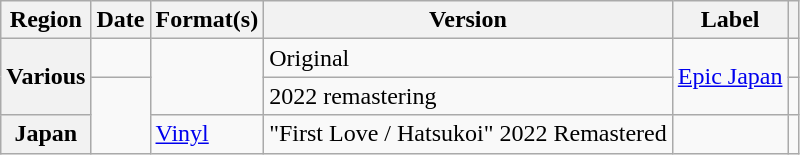<table class="wikitable plainrowheaders">
<tr>
<th scope="col">Region</th>
<th scope="col">Date</th>
<th scope="col">Format(s)</th>
<th scope="col">Version</th>
<th scope="col">Label</th>
<th scope="col"></th>
</tr>
<tr>
<th scope="row" rowspan="2">Various</th>
<td></td>
<td rowspan="2"></td>
<td>Original</td>
<td rowspan="2"><a href='#'>Epic Japan</a></td>
<td></td>
</tr>
<tr>
<td rowspan="2"></td>
<td>2022 remastering</td>
<td></td>
</tr>
<tr>
<th scope="row" rowspan="2">Japan</th>
<td><a href='#'>Vinyl</a></td>
<td>"First Love / Hatsukoi" 2022 Remastered</td>
<td></td>
<td></td>
</tr>
</table>
